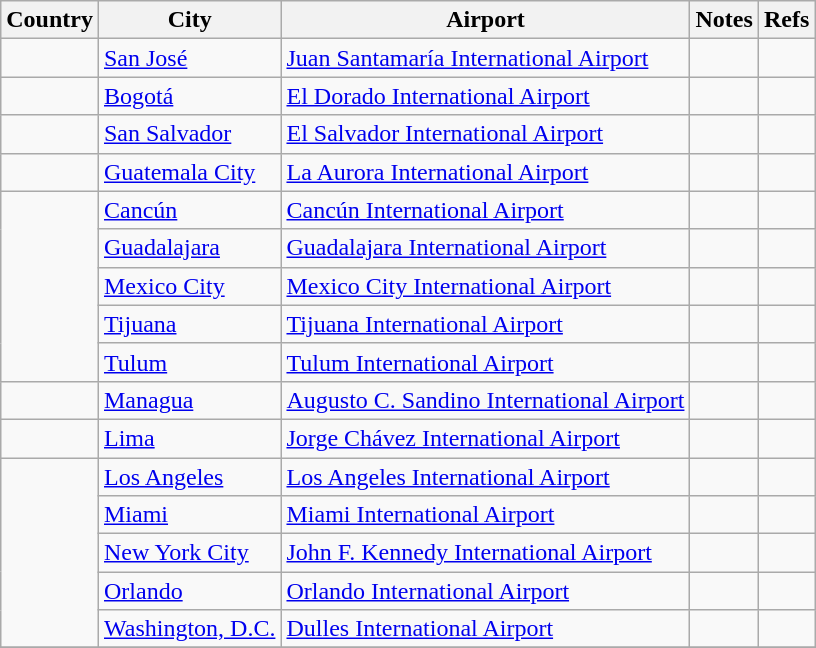<table class="sortable wikitable">
<tr>
<th>Country</th>
<th>City</th>
<th>Airport</th>
<th>Notes</th>
<th>Refs</th>
</tr>
<tr>
<td></td>
<td><a href='#'>San José</a></td>
<td><a href='#'>Juan Santamaría International Airport</a></td>
<td></td>
<td align=center></td>
</tr>
<tr>
<td></td>
<td><a href='#'>Bogotá</a></td>
<td><a href='#'>El Dorado International Airport</a></td>
<td></td>
<td align=center></td>
</tr>
<tr>
<td></td>
<td><a href='#'>San Salvador</a></td>
<td><a href='#'>El Salvador International Airport</a></td>
<td align=center></td>
<td align=center></td>
</tr>
<tr>
<td></td>
<td><a href='#'>Guatemala City</a></td>
<td><a href='#'>La Aurora International Airport</a></td>
<td align=center></td>
<td align=center></td>
</tr>
<tr>
<td rowspan=5></td>
<td><a href='#'>Cancún</a></td>
<td><a href='#'>Cancún International Airport</a></td>
<td align=center></td>
<td align=center></td>
</tr>
<tr>
<td><a href='#'>Guadalajara</a></td>
<td><a href='#'>Guadalajara International Airport</a></td>
<td></td>
<td align=center></td>
</tr>
<tr>
<td><a href='#'>Mexico City</a></td>
<td><a href='#'>Mexico City International Airport</a></td>
<td align=center></td>
<td align=center></td>
</tr>
<tr>
<td><a href='#'>Tijuana</a></td>
<td><a href='#'>Tijuana International Airport</a></td>
<td></td>
<td align=center></td>
</tr>
<tr>
<td><a href='#'>Tulum</a></td>
<td><a href='#'>Tulum International Airport</a></td>
<td></td>
<td align=center></td>
</tr>
<tr>
<td></td>
<td><a href='#'>Managua</a></td>
<td><a href='#'>Augusto C. Sandino International Airport</a></td>
<td></td>
<td align=center></td>
</tr>
<tr>
<td></td>
<td><a href='#'>Lima</a></td>
<td><a href='#'>Jorge Chávez International Airport</a></td>
<td></td>
<td align=center></td>
</tr>
<tr>
<td rowspan=5></td>
<td><a href='#'>Los Angeles</a></td>
<td><a href='#'>Los Angeles International Airport</a></td>
<td align=center></td>
<td align=center></td>
</tr>
<tr>
<td><a href='#'>Miami</a></td>
<td><a href='#'>Miami International Airport</a></td>
<td></td>
<td align=center></td>
</tr>
<tr>
<td><a href='#'>New York City</a></td>
<td><a href='#'>John F. Kennedy International Airport</a></td>
<td></td>
<td align=center></td>
</tr>
<tr>
<td><a href='#'>Orlando</a></td>
<td><a href='#'>Orlando International Airport</a></td>
<td></td>
<td align=center></td>
</tr>
<tr>
<td><a href='#'>Washington, D.C.</a></td>
<td><a href='#'>Dulles International Airport</a></td>
<td align=center></td>
<td align=center></td>
</tr>
<tr>
</tr>
</table>
